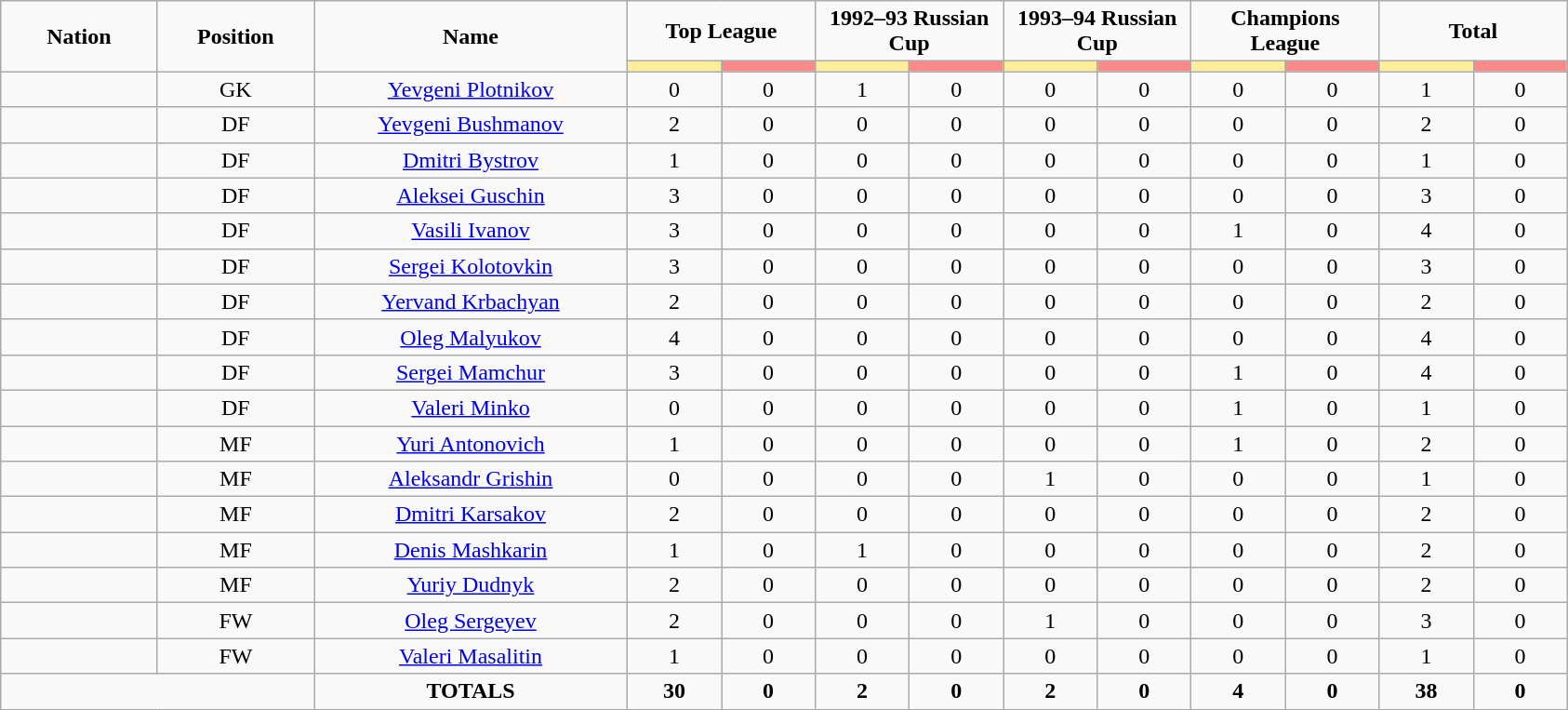<table class="wikitable" style="font-size: 100%; text-align: center;">
<tr>
<td rowspan="2" width="10%" align="center"><strong>Nation</strong></td>
<td rowspan="2" width="10%" align="center"><strong>Position</strong></td>
<td rowspan="2" width="20%" align="center"><strong>Name</strong></td>
<td colspan="2" align="center"><strong>Top League</strong></td>
<td colspan="2" align="center"><strong>1992–93 Russian Cup</strong></td>
<td colspan="2" align="center"><strong>1993–94 Russian Cup</strong></td>
<td colspan="2" align="center"><strong>Champions League</strong></td>
<td colspan="2" align="center"><strong>Total</strong></td>
</tr>
<tr>
<th width=60 style="background: #FFEE99"></th>
<th width=60 style="background: #FF8888"></th>
<th width=60 style="background: #FFEE99"></th>
<th width=60 style="background: #FF8888"></th>
<th width=60 style="background: #FFEE99"></th>
<th width=60 style="background: #FF8888"></th>
<th width=60 style="background: #FFEE99"></th>
<th width=60 style="background: #FF8888"></th>
<th width=60 style="background: #FFEE99"></th>
<th width=60 style="background: #FF8888"></th>
</tr>
<tr>
<td></td>
<td>GK</td>
<td><a href='#'>Yevgeni Plotnikov</a></td>
<td>0</td>
<td>0</td>
<td>1</td>
<td>0</td>
<td>0</td>
<td>0</td>
<td>0</td>
<td>0</td>
<td>1</td>
<td>0</td>
</tr>
<tr>
<td></td>
<td>DF</td>
<td><a href='#'>Yevgeni Bushmanov</a></td>
<td>2</td>
<td>0</td>
<td>0</td>
<td>0</td>
<td>0</td>
<td>0</td>
<td>0</td>
<td>0</td>
<td>2</td>
<td>0</td>
</tr>
<tr>
<td></td>
<td>DF</td>
<td><a href='#'>Dmitri Bystrov</a></td>
<td>1</td>
<td>0</td>
<td>0</td>
<td>0</td>
<td>0</td>
<td>0</td>
<td>0</td>
<td>0</td>
<td>1</td>
<td>0</td>
</tr>
<tr>
<td></td>
<td>DF</td>
<td><a href='#'>Aleksei Guschin</a></td>
<td>3</td>
<td>0</td>
<td>0</td>
<td>0</td>
<td>0</td>
<td>0</td>
<td>0</td>
<td>0</td>
<td>3</td>
<td>0</td>
</tr>
<tr>
<td></td>
<td>DF</td>
<td><a href='#'>Vasili Ivanov</a></td>
<td>3</td>
<td>0</td>
<td>0</td>
<td>0</td>
<td>0</td>
<td>0</td>
<td>1</td>
<td>0</td>
<td>4</td>
<td>0</td>
</tr>
<tr>
<td></td>
<td>DF</td>
<td><a href='#'>Sergei Kolotovkin</a></td>
<td>3</td>
<td>0</td>
<td>0</td>
<td>0</td>
<td>0</td>
<td>0</td>
<td>0</td>
<td>0</td>
<td>3</td>
<td>0</td>
</tr>
<tr>
<td></td>
<td>DF</td>
<td><a href='#'>Yervand Krbachyan</a></td>
<td>2</td>
<td>0</td>
<td>0</td>
<td>0</td>
<td>0</td>
<td>0</td>
<td>0</td>
<td>0</td>
<td>2</td>
<td>0</td>
</tr>
<tr>
<td></td>
<td>DF</td>
<td><a href='#'>Oleg Malyukov</a></td>
<td>4</td>
<td>0</td>
<td>0</td>
<td>0</td>
<td>0</td>
<td>0</td>
<td>0</td>
<td>0</td>
<td>4</td>
<td>0</td>
</tr>
<tr>
<td></td>
<td>DF</td>
<td><a href='#'>Sergei Mamchur</a></td>
<td>3</td>
<td>0</td>
<td>0</td>
<td>0</td>
<td>0</td>
<td>0</td>
<td>1</td>
<td>0</td>
<td>4</td>
<td>0</td>
</tr>
<tr>
<td></td>
<td>DF</td>
<td><a href='#'>Valeri Minko</a></td>
<td>0</td>
<td>0</td>
<td>0</td>
<td>0</td>
<td>0</td>
<td>0</td>
<td>1</td>
<td>0</td>
<td>1</td>
<td>0</td>
</tr>
<tr>
<td></td>
<td>MF</td>
<td><a href='#'>Yuri Antonovich</a></td>
<td>1</td>
<td>0</td>
<td>0</td>
<td>0</td>
<td>0</td>
<td>0</td>
<td>1</td>
<td>0</td>
<td>2</td>
<td>0</td>
</tr>
<tr>
<td></td>
<td>MF</td>
<td><a href='#'>Aleksandr Grishin</a></td>
<td>0</td>
<td>0</td>
<td>0</td>
<td>0</td>
<td>1</td>
<td>0</td>
<td>0</td>
<td>0</td>
<td>1</td>
<td>0</td>
</tr>
<tr>
<td></td>
<td>MF</td>
<td><a href='#'>Dmitri Karsakov</a></td>
<td>2</td>
<td>0</td>
<td>0</td>
<td>0</td>
<td>0</td>
<td>0</td>
<td>0</td>
<td>0</td>
<td>2</td>
<td>0</td>
</tr>
<tr>
<td></td>
<td>MF</td>
<td><a href='#'>Denis Mashkarin</a></td>
<td>1</td>
<td>0</td>
<td>1</td>
<td>0</td>
<td>0</td>
<td>0</td>
<td>0</td>
<td>0</td>
<td>2</td>
<td>0</td>
</tr>
<tr>
<td></td>
<td>MF</td>
<td><a href='#'>Yuriy Dudnyk</a></td>
<td>2</td>
<td>0</td>
<td>0</td>
<td>0</td>
<td>0</td>
<td>0</td>
<td>0</td>
<td>0</td>
<td>2</td>
<td>0</td>
</tr>
<tr>
<td></td>
<td>FW</td>
<td><a href='#'>Oleg Sergeyev</a></td>
<td>2</td>
<td>0</td>
<td>0</td>
<td>0</td>
<td>1</td>
<td>0</td>
<td>0</td>
<td>0</td>
<td>3</td>
<td>0</td>
</tr>
<tr>
<td></td>
<td>FW</td>
<td><a href='#'>Valeri Masalitin</a></td>
<td>1</td>
<td>0</td>
<td>0</td>
<td>0</td>
<td>0</td>
<td>0</td>
<td>0</td>
<td>0</td>
<td>1</td>
<td>0</td>
</tr>
<tr>
<td colspan="2"></td>
<td><strong>TOTALS</strong></td>
<td><strong>30</strong></td>
<td><strong>0</strong></td>
<td><strong>2</strong></td>
<td><strong>0</strong></td>
<td><strong>2</strong></td>
<td><strong>0</strong></td>
<td><strong>4</strong></td>
<td><strong>0</strong></td>
<td><strong>38</strong></td>
<td><strong>0</strong></td>
</tr>
</table>
